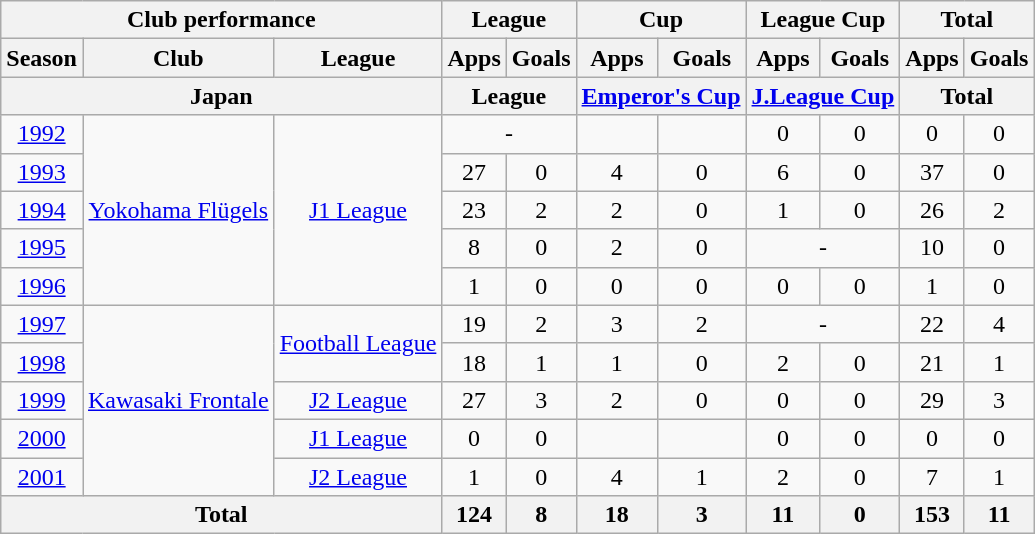<table class="wikitable" style="text-align:center;">
<tr>
<th colspan=3>Club performance</th>
<th colspan=2>League</th>
<th colspan=2>Cup</th>
<th colspan=2>League Cup</th>
<th colspan=2>Total</th>
</tr>
<tr>
<th>Season</th>
<th>Club</th>
<th>League</th>
<th>Apps</th>
<th>Goals</th>
<th>Apps</th>
<th>Goals</th>
<th>Apps</th>
<th>Goals</th>
<th>Apps</th>
<th>Goals</th>
</tr>
<tr>
<th colspan=3>Japan</th>
<th colspan=2>League</th>
<th colspan=2><a href='#'>Emperor's Cup</a></th>
<th colspan=2><a href='#'>J.League Cup</a></th>
<th colspan=2>Total</th>
</tr>
<tr>
<td><a href='#'>1992</a></td>
<td rowspan="5"><a href='#'>Yokohama Flügels</a></td>
<td rowspan="5"><a href='#'>J1 League</a></td>
<td colspan="2">-</td>
<td></td>
<td></td>
<td>0</td>
<td>0</td>
<td>0</td>
<td>0</td>
</tr>
<tr>
<td><a href='#'>1993</a></td>
<td>27</td>
<td>0</td>
<td>4</td>
<td>0</td>
<td>6</td>
<td>0</td>
<td>37</td>
<td>0</td>
</tr>
<tr>
<td><a href='#'>1994</a></td>
<td>23</td>
<td>2</td>
<td>2</td>
<td>0</td>
<td>1</td>
<td>0</td>
<td>26</td>
<td>2</td>
</tr>
<tr>
<td><a href='#'>1995</a></td>
<td>8</td>
<td>0</td>
<td>2</td>
<td>0</td>
<td colspan="2">-</td>
<td>10</td>
<td>0</td>
</tr>
<tr>
<td><a href='#'>1996</a></td>
<td>1</td>
<td>0</td>
<td>0</td>
<td>0</td>
<td>0</td>
<td>0</td>
<td>1</td>
<td>0</td>
</tr>
<tr>
<td><a href='#'>1997</a></td>
<td rowspan="5"><a href='#'>Kawasaki Frontale</a></td>
<td rowspan="2"><a href='#'>Football League</a></td>
<td>19</td>
<td>2</td>
<td>3</td>
<td>2</td>
<td colspan="2">-</td>
<td>22</td>
<td>4</td>
</tr>
<tr>
<td><a href='#'>1998</a></td>
<td>18</td>
<td>1</td>
<td>1</td>
<td>0</td>
<td>2</td>
<td>0</td>
<td>21</td>
<td>1</td>
</tr>
<tr>
<td><a href='#'>1999</a></td>
<td><a href='#'>J2 League</a></td>
<td>27</td>
<td>3</td>
<td>2</td>
<td>0</td>
<td>0</td>
<td>0</td>
<td>29</td>
<td>3</td>
</tr>
<tr>
<td><a href='#'>2000</a></td>
<td><a href='#'>J1 League</a></td>
<td>0</td>
<td>0</td>
<td></td>
<td></td>
<td>0</td>
<td>0</td>
<td>0</td>
<td>0</td>
</tr>
<tr>
<td><a href='#'>2001</a></td>
<td><a href='#'>J2 League</a></td>
<td>1</td>
<td>0</td>
<td>4</td>
<td>1</td>
<td>2</td>
<td>0</td>
<td>7</td>
<td>1</td>
</tr>
<tr>
<th colspan=3>Total</th>
<th>124</th>
<th>8</th>
<th>18</th>
<th>3</th>
<th>11</th>
<th>0</th>
<th>153</th>
<th>11</th>
</tr>
</table>
